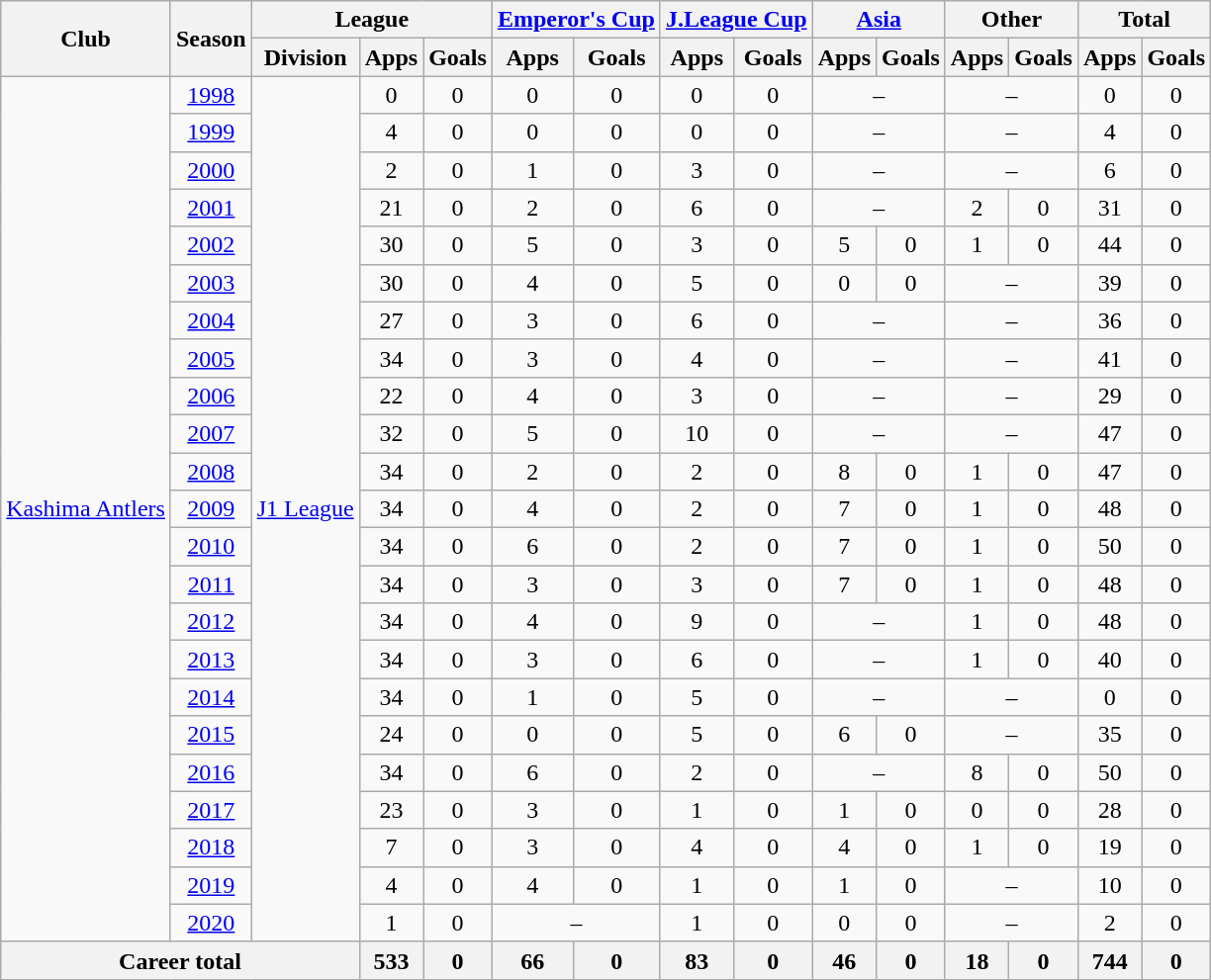<table class="wikitable" style="text-align:center">
<tr>
<th rowspan="2">Club</th>
<th rowspan="2">Season</th>
<th colspan="3">League</th>
<th colspan="2"><a href='#'>Emperor's Cup</a></th>
<th colspan="2"><a href='#'>J.League Cup</a></th>
<th colspan="2"><a href='#'>Asia</a></th>
<th colspan="2">Other</th>
<th colspan="2">Total</th>
</tr>
<tr>
<th>Division</th>
<th>Apps</th>
<th>Goals</th>
<th>Apps</th>
<th>Goals</th>
<th>Apps</th>
<th>Goals</th>
<th>Apps</th>
<th>Goals</th>
<th>Apps</th>
<th>Goals</th>
<th>Apps</th>
<th>Goals</th>
</tr>
<tr>
<td rowspan="23"><a href='#'>Kashima Antlers</a></td>
<td><a href='#'>1998</a></td>
<td rowspan="23"><a href='#'>J1 League</a></td>
<td>0</td>
<td>0</td>
<td>0</td>
<td>0</td>
<td>0</td>
<td>0</td>
<td colspan="2">–</td>
<td colspan="2">–</td>
<td>0</td>
<td>0</td>
</tr>
<tr>
<td><a href='#'>1999</a></td>
<td>4</td>
<td>0</td>
<td>0</td>
<td>0</td>
<td>0</td>
<td>0</td>
<td colspan="2">–</td>
<td colspan="2">–</td>
<td>4</td>
<td>0</td>
</tr>
<tr>
<td><a href='#'>2000</a></td>
<td>2</td>
<td>0</td>
<td>1</td>
<td>0</td>
<td>3</td>
<td>0</td>
<td colspan="2">–</td>
<td colspan="2">–</td>
<td>6</td>
<td>0</td>
</tr>
<tr>
<td><a href='#'>2001</a></td>
<td>21</td>
<td>0</td>
<td>2</td>
<td>0</td>
<td>6</td>
<td>0</td>
<td colspan="2">–</td>
<td>2</td>
<td>0</td>
<td>31</td>
<td>0</td>
</tr>
<tr>
<td><a href='#'>2002</a></td>
<td>30</td>
<td>0</td>
<td>5</td>
<td>0</td>
<td>3</td>
<td>0</td>
<td>5</td>
<td>0</td>
<td>1</td>
<td>0</td>
<td>44</td>
<td>0</td>
</tr>
<tr>
<td><a href='#'>2003</a></td>
<td>30</td>
<td>0</td>
<td>4</td>
<td>0</td>
<td>5</td>
<td>0</td>
<td>0</td>
<td>0</td>
<td colspan="2">–</td>
<td>39</td>
<td>0</td>
</tr>
<tr>
<td><a href='#'>2004</a></td>
<td>27</td>
<td>0</td>
<td>3</td>
<td>0</td>
<td>6</td>
<td>0</td>
<td colspan="2">–</td>
<td colspan="2">–</td>
<td>36</td>
<td>0</td>
</tr>
<tr>
<td><a href='#'>2005</a></td>
<td>34</td>
<td>0</td>
<td>3</td>
<td>0</td>
<td>4</td>
<td>0</td>
<td colspan="2">–</td>
<td colspan="2">–</td>
<td>41</td>
<td>0</td>
</tr>
<tr>
<td><a href='#'>2006</a></td>
<td>22</td>
<td>0</td>
<td>4</td>
<td>0</td>
<td>3</td>
<td>0</td>
<td colspan="2">–</td>
<td colspan="2">–</td>
<td>29</td>
<td>0</td>
</tr>
<tr>
<td><a href='#'>2007</a></td>
<td>32</td>
<td>0</td>
<td>5</td>
<td>0</td>
<td>10</td>
<td>0</td>
<td colspan="2">–</td>
<td colspan="2">–</td>
<td>47</td>
<td>0</td>
</tr>
<tr>
<td><a href='#'>2008</a></td>
<td>34</td>
<td>0</td>
<td>2</td>
<td>0</td>
<td>2</td>
<td>0</td>
<td>8</td>
<td>0</td>
<td>1</td>
<td>0</td>
<td>47</td>
<td>0</td>
</tr>
<tr>
<td><a href='#'>2009</a></td>
<td>34</td>
<td>0</td>
<td>4</td>
<td>0</td>
<td>2</td>
<td>0</td>
<td>7</td>
<td>0</td>
<td>1</td>
<td>0</td>
<td>48</td>
<td>0</td>
</tr>
<tr>
<td><a href='#'>2010</a></td>
<td>34</td>
<td>0</td>
<td>6</td>
<td>0</td>
<td>2</td>
<td>0</td>
<td>7</td>
<td>0</td>
<td>1</td>
<td>0</td>
<td>50</td>
<td>0</td>
</tr>
<tr>
<td><a href='#'>2011</a></td>
<td>34</td>
<td>0</td>
<td>3</td>
<td>0</td>
<td>3</td>
<td>0</td>
<td>7</td>
<td>0</td>
<td>1</td>
<td>0</td>
<td>48</td>
<td>0</td>
</tr>
<tr>
<td><a href='#'>2012</a></td>
<td>34</td>
<td>0</td>
<td>4</td>
<td>0</td>
<td>9</td>
<td>0</td>
<td colspan="2">–</td>
<td>1</td>
<td>0</td>
<td>48</td>
<td>0</td>
</tr>
<tr>
<td><a href='#'>2013</a></td>
<td>34</td>
<td>0</td>
<td>3</td>
<td>0</td>
<td>6</td>
<td>0</td>
<td colspan="2">–</td>
<td>1</td>
<td>0</td>
<td>40</td>
<td>0</td>
</tr>
<tr>
<td><a href='#'>2014</a></td>
<td>34</td>
<td>0</td>
<td>1</td>
<td>0</td>
<td>5</td>
<td>0</td>
<td colspan="2">–</td>
<td colspan="2">–</td>
<td>0</td>
<td>0</td>
</tr>
<tr>
<td><a href='#'>2015</a></td>
<td>24</td>
<td>0</td>
<td>0</td>
<td>0</td>
<td>5</td>
<td>0</td>
<td>6</td>
<td>0</td>
<td colspan="2">–</td>
<td>35</td>
<td>0</td>
</tr>
<tr>
<td><a href='#'>2016</a></td>
<td>34</td>
<td>0</td>
<td>6</td>
<td>0</td>
<td>2</td>
<td>0</td>
<td colspan="2">–</td>
<td>8</td>
<td>0</td>
<td>50</td>
<td>0</td>
</tr>
<tr>
<td><a href='#'>2017</a></td>
<td>23</td>
<td>0</td>
<td>3</td>
<td>0</td>
<td>1</td>
<td>0</td>
<td>1</td>
<td>0</td>
<td>0</td>
<td>0</td>
<td>28</td>
<td>0</td>
</tr>
<tr>
<td><a href='#'>2018</a></td>
<td>7</td>
<td>0</td>
<td>3</td>
<td>0</td>
<td>4</td>
<td>0</td>
<td>4</td>
<td>0</td>
<td>1</td>
<td>0</td>
<td>19</td>
<td>0</td>
</tr>
<tr>
<td><a href='#'>2019</a></td>
<td>4</td>
<td>0</td>
<td>4</td>
<td>0</td>
<td>1</td>
<td>0</td>
<td>1</td>
<td>0</td>
<td colspan="2">–</td>
<td>10</td>
<td>0</td>
</tr>
<tr>
<td><a href='#'>2020</a></td>
<td>1</td>
<td>0</td>
<td colspan="2">–</td>
<td>1</td>
<td>0</td>
<td>0</td>
<td>0</td>
<td colspan="2">–</td>
<td>2</td>
<td>0</td>
</tr>
<tr>
<th colspan="3">Career total</th>
<th>533</th>
<th>0</th>
<th>66</th>
<th>0</th>
<th>83</th>
<th>0</th>
<th>46</th>
<th>0</th>
<th>18</th>
<th>0</th>
<th>744</th>
<th>0</th>
</tr>
</table>
